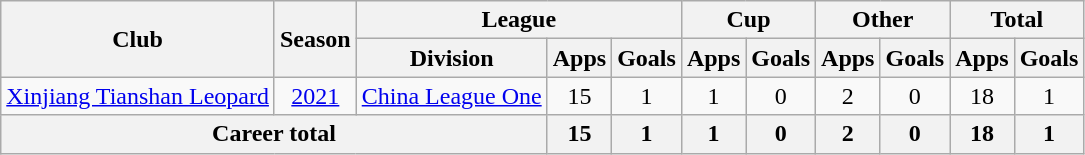<table class=wikitable style=text-align:center>
<tr>
<th rowspan="2">Club</th>
<th rowspan="2">Season</th>
<th colspan="3">League</th>
<th colspan="2">Cup</th>
<th colspan="2">Other</th>
<th colspan="2">Total</th>
</tr>
<tr>
<th>Division</th>
<th>Apps</th>
<th>Goals</th>
<th>Apps</th>
<th>Goals</th>
<th>Apps</th>
<th>Goals</th>
<th>Apps</th>
<th>Goals</th>
</tr>
<tr>
<td><a href='#'>Xinjiang Tianshan Leopard</a></td>
<td><a href='#'>2021</a></td>
<td><a href='#'>China League One</a></td>
<td>15</td>
<td>1</td>
<td>1</td>
<td>0</td>
<td>2</td>
<td>0</td>
<td>18</td>
<td>1</td>
</tr>
<tr>
<th colspan=3>Career total</th>
<th>15</th>
<th>1</th>
<th>1</th>
<th>0</th>
<th>2</th>
<th>0</th>
<th>18</th>
<th>1</th>
</tr>
</table>
